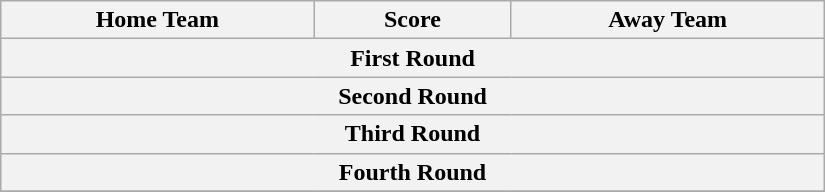<table class="wikitable" style="text-align: center; width:550px">
<tr>
<th scope="col" width="195px">Home Team</th>
<th scope="col" width="120px">Score</th>
<th scope="col" width="195px">Away Team</th>
</tr>
<tr>
<th colspan="3">First Round<br></th>
</tr>
<tr>
<th colspan="3">Second Round<br>
</th>
</tr>
<tr>
<th colspan="3">Third Round<br>
</th>
</tr>
<tr>
<th colspan="3">Fourth Round<br></th>
</tr>
<tr>
</tr>
</table>
